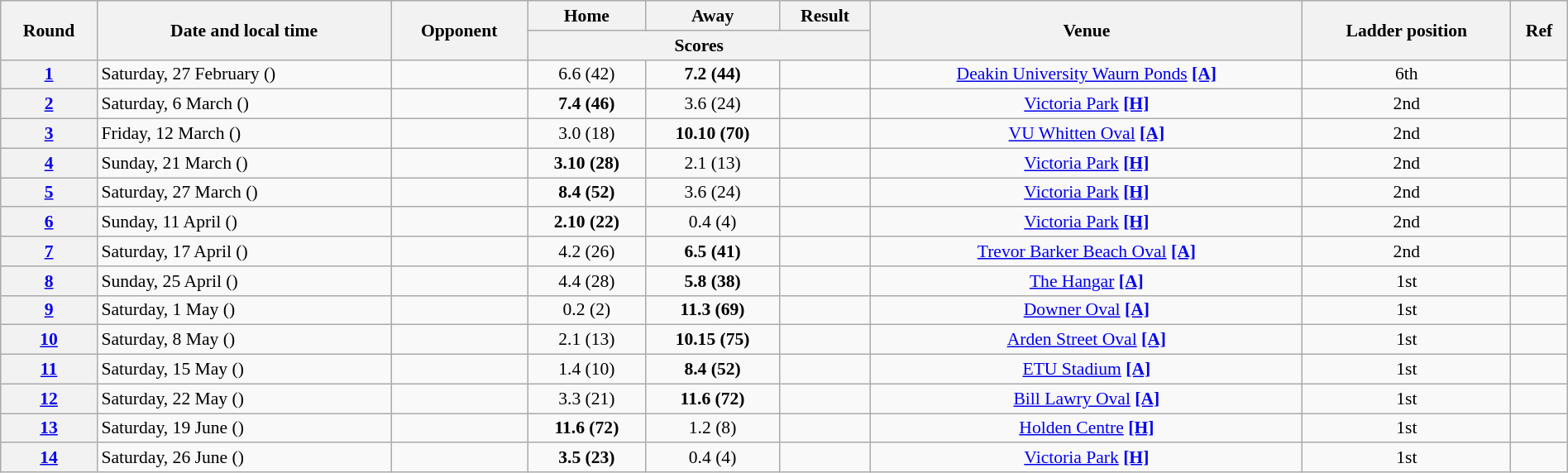<table class="wikitable plainrowheaders" style="font-size:90%; width:100%; text-align:center;">
<tr>
<th rowspan="2" scope="col">Round</th>
<th rowspan="2" scope="col">Date and local time</th>
<th rowspan="2" scope="col">Opponent</th>
<th scope="col">Home</th>
<th scope="col">Away</th>
<th scope="col">Result</th>
<th rowspan="2" scope="col">Venue</th>
<th rowspan="2" scope="col">Ladder position</th>
<th rowspan="2" scope="col" class="unsortable">Ref</th>
</tr>
<tr>
<th colspan="3" scope="col">Scores</th>
</tr>
<tr>
<th scope="row" style="text-align: center;"><a href='#'>1</a></th>
<td align="left">Saturday, 27 February ()</td>
<td align="left"></td>
<td>6.6 (42)</td>
<td><strong>7.2 (44)</strong></td>
<td></td>
<td><a href='#'>Deakin University Waurn Ponds</a> <a href='#'><strong>[A]</strong></a></td>
<td>6th</td>
<td></td>
</tr>
<tr>
<th scope="row" style="text-align: center;"><a href='#'>2</a></th>
<td align="left">Saturday, 6 March ()</td>
<td align="left"></td>
<td><strong>7.4 (46)</strong></td>
<td>3.6 (24)</td>
<td></td>
<td><a href='#'>Victoria Park</a> <a href='#'><strong>[H]</strong></a></td>
<td>2nd</td>
<td></td>
</tr>
<tr>
<th scope="row" style="text-align: center;"><a href='#'>3</a></th>
<td align="left">Friday, 12 March ()</td>
<td align="left"></td>
<td>3.0 (18)</td>
<td><strong>10.10 (70)</strong></td>
<td></td>
<td><a href='#'>VU Whitten Oval</a> <a href='#'><strong>[A]</strong></a></td>
<td>2nd</td>
<td></td>
</tr>
<tr>
<th scope="row" style="text-align: center;"><a href='#'>4</a></th>
<td align="left">Sunday, 21 March ()</td>
<td align="left"></td>
<td><strong>3.10 (28)</strong></td>
<td>2.1 (13)</td>
<td></td>
<td><a href='#'>Victoria Park</a> <a href='#'><strong>[H]</strong></a></td>
<td>2nd</td>
<td></td>
</tr>
<tr>
<th scope="row" style="text-align: center;"><a href='#'>5</a></th>
<td align="left">Saturday, 27 March ()</td>
<td align="left"></td>
<td><strong>8.4 (52)</strong></td>
<td>3.6 (24)</td>
<td></td>
<td><a href='#'>Victoria Park</a> <a href='#'><strong>[H]</strong></a></td>
<td>2nd</td>
<td></td>
</tr>
<tr>
<th scope="row" style="text-align: center;"><a href='#'>6</a></th>
<td align="left">Sunday, 11 April ()</td>
<td align="left"></td>
<td><strong>2.10 (22)</strong></td>
<td>0.4 (4)</td>
<td></td>
<td><a href='#'>Victoria Park</a> <a href='#'><strong>[H]</strong></a></td>
<td>2nd</td>
<td></td>
</tr>
<tr>
<th scope="row" style="text-align: center;"><a href='#'>7</a></th>
<td align="left">Saturday, 17 April ()</td>
<td align="left"></td>
<td>4.2 (26)</td>
<td><strong>6.5 (41)</strong></td>
<td></td>
<td><a href='#'>Trevor Barker Beach Oval</a> <a href='#'><strong>[A]</strong></a></td>
<td>2nd</td>
<td></td>
</tr>
<tr>
<th scope="row" style="text-align: center;"><a href='#'>8</a></th>
<td align="left">Sunday, 25 April ()</td>
<td align="left"></td>
<td>4.4 (28)</td>
<td><strong>5.8 (38)</strong></td>
<td></td>
<td><a href='#'>The Hangar</a> <a href='#'><strong>[A]</strong></a></td>
<td>1st</td>
<td></td>
</tr>
<tr>
<th scope="row" style="text-align: center;"><a href='#'>9</a></th>
<td align="left">Saturday, 1 May ()</td>
<td align="left"></td>
<td>0.2 (2)</td>
<td><strong>11.3 (69)</strong></td>
<td></td>
<td><a href='#'>Downer Oval</a> <a href='#'><strong>[A]</strong></a></td>
<td>1st</td>
<td></td>
</tr>
<tr>
<th scope="row" style="text-align: center;"><a href='#'>10</a></th>
<td align="left">Saturday, 8 May ()</td>
<td align="left"></td>
<td>2.1 (13)</td>
<td><strong>10.15 (75)</strong></td>
<td></td>
<td><a href='#'>Arden Street Oval</a> <a href='#'><strong>[A]</strong></a></td>
<td>1st</td>
<td></td>
</tr>
<tr>
<th scope="row" style="text-align: center;"><a href='#'>11</a></th>
<td align="left">Saturday, 15 May ()</td>
<td align="left"></td>
<td>1.4 (10)</td>
<td><strong>8.4 (52)</strong></td>
<td></td>
<td><a href='#'>ETU Stadium</a> <a href='#'><strong>[A]</strong></a></td>
<td>1st</td>
<td></td>
</tr>
<tr>
<th scope="row" style="text-align: center;"><a href='#'>12</a></th>
<td align="left">Saturday, 22 May ()</td>
<td align="left"></td>
<td>3.3 (21)</td>
<td><strong>11.6 (72)</strong></td>
<td></td>
<td><a href='#'>Bill Lawry Oval</a> <a href='#'><strong>[A]</strong></a></td>
<td>1st</td>
<td></td>
</tr>
<tr>
<th scope="row" style="text-align: center;"><a href='#'>13</a></th>
<td align="left">Saturday, 19 June ()</td>
<td align="left"></td>
<td><strong>11.6 (72)</strong></td>
<td>1.2 (8)</td>
<td></td>
<td><a href='#'>Holden Centre</a> <a href='#'><strong>[H]</strong></a></td>
<td>1st</td>
<td></td>
</tr>
<tr>
<th scope="row" style="text-align: center;"><a href='#'>14</a></th>
<td align="left">Saturday, 26 June ()</td>
<td align="left"></td>
<td><strong>3.5 (23)</strong></td>
<td>0.4 (4)</td>
<td></td>
<td><a href='#'>Victoria Park</a> <a href='#'><strong>[H]</strong></a></td>
<td>1st</td>
<td></td>
</tr>
</table>
